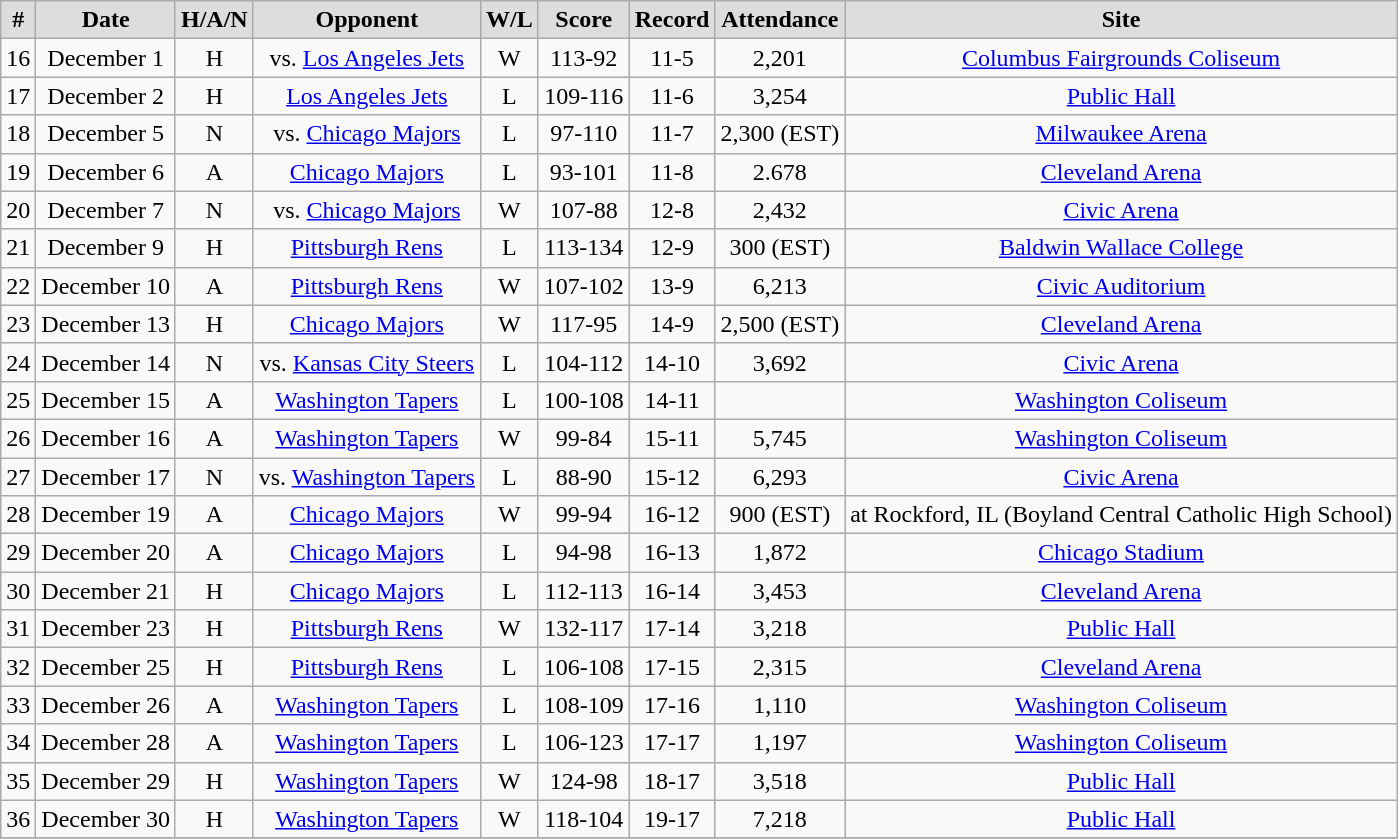<table class="wikitable" style="text-align:center">
<tr>
<th style="background:#dddddd;">#</th>
<th style="background:#dddddd;">Date</th>
<th style="background:#dddddd;">H/A/N</th>
<th style="background:#dddddd;">Opponent</th>
<th style="background:#dddddd;">W/L</th>
<th style="background:#dddddd;">Score</th>
<th style="background:#dddddd;">Record</th>
<th style="background:#dddddd;">Attendance</th>
<th style="background:#dddddd;">Site</th>
</tr>
<tr align="center"    bgcolor="">
<td>16</td>
<td>December 1</td>
<td>H</td>
<td>vs. <a href='#'>Los Angeles Jets</a></td>
<td>W</td>
<td>113-92</td>
<td>11-5</td>
<td>2,201</td>
<td><a href='#'>Columbus Fairgrounds Coliseum</a></td>
</tr>
<tr align="center"    bgcolor="">
<td>17</td>
<td>December 2</td>
<td>H</td>
<td><a href='#'>Los Angeles Jets</a></td>
<td>L</td>
<td>109-116</td>
<td>11-6</td>
<td>3,254</td>
<td><a href='#'>Public Hall</a></td>
</tr>
<tr align="center"    bgcolor="">
<td>18</td>
<td>December 5</td>
<td>N</td>
<td>vs. <a href='#'>Chicago Majors</a></td>
<td>L</td>
<td>97-110</td>
<td>11-7</td>
<td>2,300 (EST)</td>
<td><a href='#'>Milwaukee Arena</a></td>
</tr>
<tr align="center"    bgcolor="">
<td>19</td>
<td>December 6</td>
<td>A</td>
<td><a href='#'>Chicago Majors</a></td>
<td>L</td>
<td>93-101</td>
<td>11-8</td>
<td>2.678</td>
<td><a href='#'>Cleveland Arena</a></td>
</tr>
<tr align="center"    bgcolor="">
<td>20</td>
<td>December 7</td>
<td>N</td>
<td>vs. <a href='#'>Chicago Majors</a></td>
<td>W</td>
<td>107-88</td>
<td>12-8</td>
<td>2,432</td>
<td><a href='#'>Civic Arena</a></td>
</tr>
<tr align="center"    bgcolor="">
<td>21</td>
<td>December 9</td>
<td>H</td>
<td><a href='#'>Pittsburgh Rens</a></td>
<td>L</td>
<td>113-134</td>
<td>12-9</td>
<td>300 (EST)</td>
<td><a href='#'>Baldwin Wallace College</a></td>
</tr>
<tr align="center"    bgcolor="">
<td>22</td>
<td>December 10</td>
<td>A</td>
<td><a href='#'>Pittsburgh Rens</a></td>
<td>W</td>
<td>107-102</td>
<td>13-9</td>
<td>6,213</td>
<td><a href='#'>Civic Auditorium</a></td>
</tr>
<tr align="center"    bgcolor="">
<td>23</td>
<td>December 13</td>
<td>H</td>
<td><a href='#'>Chicago Majors</a></td>
<td>W</td>
<td>117-95</td>
<td>14-9</td>
<td>2,500 (EST)</td>
<td><a href='#'>Cleveland Arena</a></td>
</tr>
<tr align="center"    bgcolor="">
<td>24</td>
<td>December 14</td>
<td>N</td>
<td>vs. <a href='#'>Kansas City Steers</a></td>
<td>L</td>
<td>104-112</td>
<td>14-10</td>
<td>3,692</td>
<td><a href='#'>Civic Arena</a></td>
</tr>
<tr align="center"    bgcolor="">
<td>25</td>
<td>December 15</td>
<td>A</td>
<td><a href='#'>Washington Tapers</a></td>
<td>L</td>
<td>100-108</td>
<td>14-11</td>
<td></td>
<td><a href='#'>Washington Coliseum</a></td>
</tr>
<tr align="center"    bgcolor="">
<td>26</td>
<td>December 16</td>
<td>A</td>
<td><a href='#'>Washington Tapers</a></td>
<td>W</td>
<td>99-84</td>
<td>15-11</td>
<td>5,745</td>
<td><a href='#'>Washington Coliseum</a></td>
</tr>
<tr align="center"    bgcolor="">
<td>27</td>
<td>December 17</td>
<td>N</td>
<td>vs. <a href='#'>Washington Tapers</a></td>
<td>L</td>
<td>88-90</td>
<td>15-12</td>
<td>6,293</td>
<td><a href='#'>Civic Arena</a></td>
</tr>
<tr align="center"    bgcolor="">
<td>28</td>
<td>December 19</td>
<td>A</td>
<td><a href='#'>Chicago Majors</a></td>
<td>W</td>
<td>99-94</td>
<td>16-12</td>
<td>900 (EST)</td>
<td>at Rockford, IL (Boyland Central Catholic High School)</td>
</tr>
<tr align="center"    bgcolor="">
<td>29</td>
<td>December 20</td>
<td>A</td>
<td><a href='#'>Chicago Majors</a></td>
<td>L</td>
<td>94-98</td>
<td>16-13</td>
<td>1,872</td>
<td><a href='#'>Chicago Stadium</a></td>
</tr>
<tr align="center"    bgcolor="">
<td>30</td>
<td>December 21</td>
<td>H</td>
<td><a href='#'>Chicago Majors</a></td>
<td>L</td>
<td>112-113</td>
<td>16-14</td>
<td>3,453</td>
<td><a href='#'>Cleveland Arena</a></td>
</tr>
<tr align="center"    bgcolor="">
<td>31</td>
<td>December 23</td>
<td>H</td>
<td><a href='#'>Pittsburgh Rens</a></td>
<td>W</td>
<td>132-117</td>
<td>17-14</td>
<td>3,218</td>
<td><a href='#'>Public Hall</a></td>
</tr>
<tr align="center"    bgcolor="">
<td>32</td>
<td>December 25</td>
<td>H</td>
<td><a href='#'>Pittsburgh Rens</a></td>
<td>L</td>
<td>106-108</td>
<td>17-15</td>
<td>2,315</td>
<td><a href='#'>Cleveland Arena</a></td>
</tr>
<tr align="center"    bgcolor="">
<td>33</td>
<td>December 26</td>
<td>A</td>
<td><a href='#'>Washington Tapers</a></td>
<td>L</td>
<td>108-109</td>
<td>17-16</td>
<td>1,110</td>
<td><a href='#'>Washington Coliseum</a></td>
</tr>
<tr align="center"    bgcolor="">
<td>34</td>
<td>December 28</td>
<td>A</td>
<td><a href='#'>Washington Tapers</a></td>
<td>L</td>
<td>106-123</td>
<td>17-17</td>
<td>1,197</td>
<td><a href='#'>Washington Coliseum</a></td>
</tr>
<tr align="center"    bgcolor="">
<td>35</td>
<td>December 29</td>
<td>H</td>
<td><a href='#'>Washington Tapers</a></td>
<td>W</td>
<td>124-98</td>
<td>18-17</td>
<td>3,518</td>
<td><a href='#'>Public Hall</a></td>
</tr>
<tr align="center"    bgcolor="">
<td>36</td>
<td>December 30</td>
<td>H</td>
<td><a href='#'>Washington Tapers</a></td>
<td>W</td>
<td>118-104</td>
<td>19-17</td>
<td>7,218</td>
<td><a href='#'>Public Hall</a></td>
</tr>
<tr align="center"    bgcolor="">
</tr>
</table>
